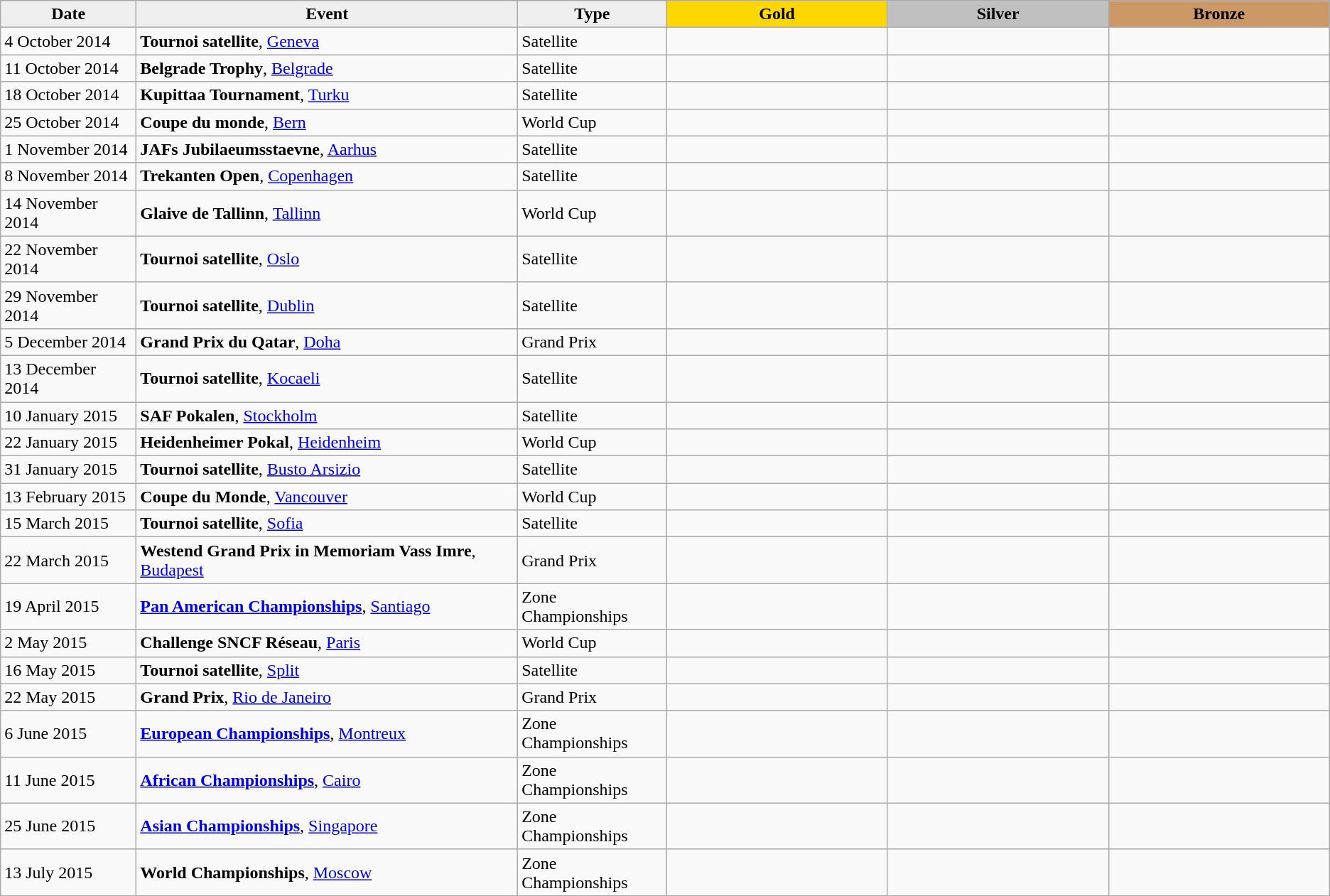<table class="wikitable plainrowheaders" border="1" style="font-size:100%">
<tr align=center>
<th scope=col style="width:120px; background: #efefef;">Date</th>
<th scope=col style="background: #efefef;">Event</th>
<th scope=col style="background: #efefef;">Type</th>
<th scope=col colspan=1 style="width:200px; background: gold;">Gold</th>
<th scope=col colspan=1 style="width:200px; background: silver;">Silver</th>
<th scope=col colspan=1 style="width:200px; background: #cc9966;">Bronze</th>
</tr>
<tr>
<td>4 October 2014</td>
<td><strong>Tournoi satellite</strong>, <a href='#'>Geneva</a></td>
<td>Satellite</td>
<td></td>
<td></td>
<td><br></td>
</tr>
<tr>
<td>11 October 2014</td>
<td><strong>Belgrade Trophy</strong>, <a href='#'>Belgrade</a></td>
<td>Satellite</td>
<td></td>
<td></td>
<td><br></td>
</tr>
<tr>
<td>18 October 2014</td>
<td><strong>Kupittaa Tournament</strong>, <a href='#'>Turku</a></td>
<td>Satellite</td>
<td></td>
<td></td>
<td><br></td>
</tr>
<tr>
<td>25 October 2014</td>
<td><strong>Coupe du monde</strong>, <a href='#'>Bern</a></td>
<td>World Cup</td>
<td></td>
<td></td>
<td><br></td>
</tr>
<tr>
<td>1 November 2014</td>
<td><strong>JAFs Jubilaeumsstaevne</strong>, <a href='#'>Aarhus</a></td>
<td>Satellite</td>
<td></td>
<td></td>
<td><br></td>
</tr>
<tr>
<td>8 November 2014</td>
<td><strong>Trekanten Open</strong>, <a href='#'>Copenhagen</a></td>
<td>Satellite</td>
<td></td>
<td></td>
<td><br></td>
</tr>
<tr>
<td>14 November 2014</td>
<td><strong>Glaive de Tallinn</strong>, <a href='#'>Tallinn</a></td>
<td>World Cup</td>
<td></td>
<td></td>
<td><br></td>
</tr>
<tr>
<td>22 November 2014</td>
<td><strong>Tournoi satellite</strong>, <a href='#'>Oslo</a></td>
<td>Satellite</td>
<td></td>
<td></td>
<td><br></td>
</tr>
<tr>
<td>29 November 2014</td>
<td><strong>Tournoi satellite</strong>, <a href='#'>Dublin</a></td>
<td>Satellite</td>
<td></td>
<td></td>
<td><br></td>
</tr>
<tr>
<td>5 December 2014</td>
<td><strong>Grand Prix du Qatar</strong>, <a href='#'>Doha</a></td>
<td>Grand Prix</td>
<td></td>
<td></td>
<td><br></td>
</tr>
<tr>
<td>13 December 2014</td>
<td><strong>Tournoi satellite</strong>, <a href='#'>Kocaeli</a></td>
<td>Satellite</td>
<td></td>
<td></td>
<td><br></td>
</tr>
<tr>
<td>10 January 2015</td>
<td><strong>SAF Pokalen</strong>, <a href='#'>Stockholm</a></td>
<td>Satellite</td>
<td></td>
<td></td>
<td><br></td>
</tr>
<tr>
<td>22 January 2015</td>
<td><strong>Heidenheimer Pokal</strong>, <a href='#'>Heidenheim</a></td>
<td>World Cup</td>
<td></td>
<td></td>
<td><br></td>
</tr>
<tr>
<td>31 January 2015</td>
<td><strong>Tournoi satellite</strong>, <a href='#'>Busto Arsizio</a></td>
<td>Satellite</td>
<td></td>
<td></td>
<td><br></td>
</tr>
<tr>
<td>13 February 2015</td>
<td><strong>Coupe du Monde</strong>, <a href='#'>Vancouver</a></td>
<td>World Cup</td>
<td></td>
<td></td>
<td><br></td>
</tr>
<tr>
<td>15 March 2015</td>
<td><strong>Tournoi satellite</strong>, <a href='#'>Sofia</a></td>
<td>Satellite</td>
<td></td>
<td></td>
<td><br></td>
</tr>
<tr>
<td>22 March 2015</td>
<td><strong>Westend Grand Prix in Memoriam Vass Imre</strong>, <a href='#'>Budapest</a></td>
<td>Grand Prix</td>
<td></td>
<td></td>
<td><br></td>
</tr>
<tr>
<td>19 April 2015</td>
<td><strong><a href='#'>Pan American Championships</a></strong>, <a href='#'>Santiago</a></td>
<td>Zone Championships</td>
<td></td>
<td></td>
<td><br></td>
</tr>
<tr>
<td>2 May 2015</td>
<td><strong>Challenge SNCF Réseau</strong>, <a href='#'>Paris</a></td>
<td>World Cup</td>
<td></td>
<td></td>
<td><br></td>
</tr>
<tr>
<td>16 May 2015</td>
<td><strong>Tournoi satellite</strong>, <a href='#'>Split</a></td>
<td>Satellite</td>
<td></td>
<td></td>
<td><br></td>
</tr>
<tr>
<td>22 May 2015</td>
<td><strong>Grand Prix</strong>, <a href='#'>Rio de Janeiro</a></td>
<td>Grand Prix</td>
<td></td>
<td></td>
<td><br></td>
</tr>
<tr>
<td>6 June 2015</td>
<td><strong><a href='#'>European Championships</a></strong>, <a href='#'>Montreux</a></td>
<td>Zone Championships</td>
<td></td>
<td></td>
<td><br></td>
</tr>
<tr>
<td>11 June 2015</td>
<td><strong><a href='#'>African Championships</a></strong>, <a href='#'>Cairo</a></td>
<td>Zone Championships</td>
<td></td>
<td></td>
<td><br></td>
</tr>
<tr>
<td>25 June 2015</td>
<td><strong><a href='#'>Asian Championships</a></strong>, <a href='#'>Singapore</a></td>
<td>Zone Championships</td>
<td></td>
<td></td>
<td><br></td>
</tr>
<tr>
<td>13 July 2015</td>
<td><strong>World Championships</strong>, <a href='#'>Moscow</a></td>
<td>Zone Championships</td>
<td></td>
<td></td>
<td><br></td>
</tr>
</table>
